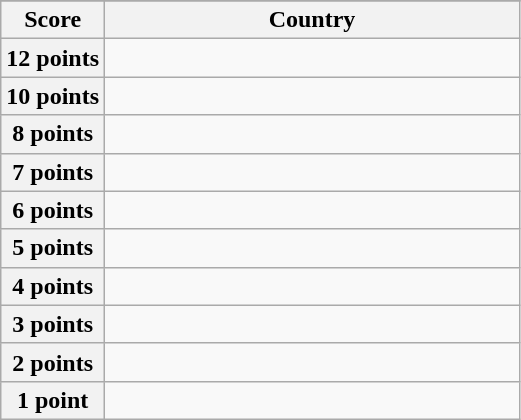<table class="wikitable">
<tr>
</tr>
<tr>
<th scope="col" width="20%">Score</th>
<th scope="col">Country</th>
</tr>
<tr>
<th scope="row">12 points</th>
<td></td>
</tr>
<tr>
<th scope="row">10 points</th>
<td></td>
</tr>
<tr>
<th scope="row">8 points</th>
<td></td>
</tr>
<tr>
<th scope="row">7 points</th>
<td></td>
</tr>
<tr>
<th scope="row">6 points</th>
<td></td>
</tr>
<tr>
<th scope="row">5 points</th>
<td></td>
</tr>
<tr>
<th scope="row">4 points</th>
<td></td>
</tr>
<tr>
<th scope="row">3 points</th>
<td></td>
</tr>
<tr>
<th scope="row">2 points</th>
<td></td>
</tr>
<tr>
<th scope="row">1 point</th>
<td></td>
</tr>
</table>
